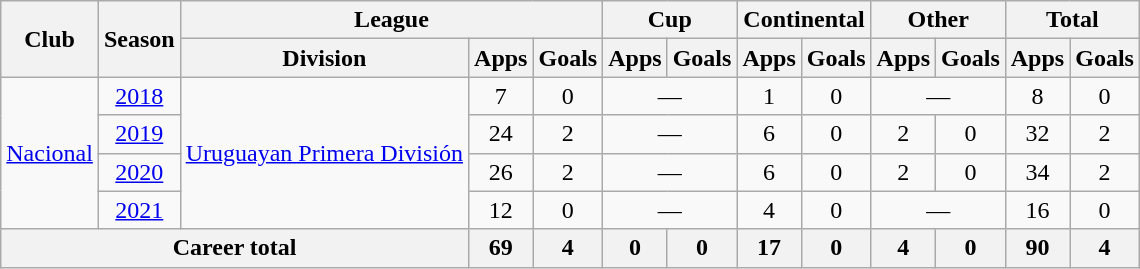<table class="wikitable" Style="text-align: center">
<tr>
<th rowspan="2">Club</th>
<th rowspan="2">Season</th>
<th colspan="3">League</th>
<th colspan="2">Cup</th>
<th colspan="2">Continental</th>
<th colspan="2">Other</th>
<th colspan="2">Total</th>
</tr>
<tr>
<th>Division</th>
<th>Apps</th>
<th>Goals</th>
<th>Apps</th>
<th>Goals</th>
<th>Apps</th>
<th>Goals</th>
<th>Apps</th>
<th>Goals</th>
<th>Apps</th>
<th>Goals</th>
</tr>
<tr>
<td rowspan="4"><a href='#'>Nacional</a></td>
<td><a href='#'>2018</a></td>
<td rowspan="4"><a href='#'>Uruguayan Primera División</a></td>
<td>7</td>
<td>0</td>
<td colspan="2">—</td>
<td>1</td>
<td>0</td>
<td colspan="2">—</td>
<td>8</td>
<td>0</td>
</tr>
<tr>
<td><a href='#'>2019</a></td>
<td>24</td>
<td>2</td>
<td colspan="2">—</td>
<td>6</td>
<td>0</td>
<td>2</td>
<td>0</td>
<td>32</td>
<td>2</td>
</tr>
<tr>
<td><a href='#'>2020</a></td>
<td>26</td>
<td>2</td>
<td colspan="2">—</td>
<td>6</td>
<td>0</td>
<td>2</td>
<td>0</td>
<td>34</td>
<td>2</td>
</tr>
<tr>
<td><a href='#'>2021</a></td>
<td>12</td>
<td>0</td>
<td colspan="2">—</td>
<td>4</td>
<td>0</td>
<td colspan="2">—</td>
<td>16</td>
<td>0</td>
</tr>
<tr>
<th colspan="3">Career total</th>
<th>69</th>
<th>4</th>
<th>0</th>
<th>0</th>
<th>17</th>
<th>0</th>
<th>4</th>
<th>0</th>
<th>90</th>
<th>4</th>
</tr>
</table>
